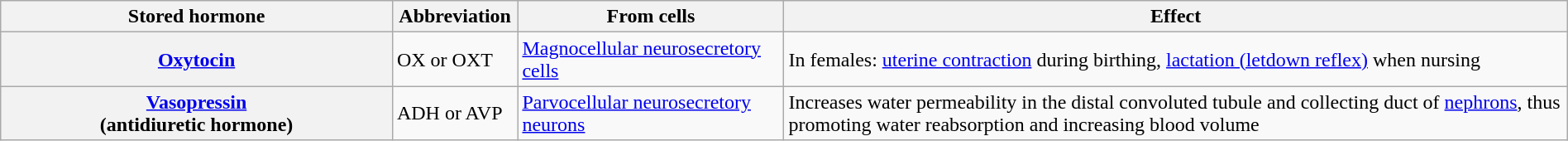<table class="wikitable" width=100%>
<tr>
<th width=25%>Stored hormone</th>
<th width=8%>Abbreviation</th>
<th width=17%>From cells</th>
<th>Effect</th>
</tr>
<tr>
<th><a href='#'>Oxytocin</a></th>
<td>OX or OXT</td>
<td><a href='#'>Magnocellular neurosecretory cells</a></td>
<td>In females: <a href='#'>uterine contraction</a> during birthing, <a href='#'>lactation (letdown reflex)</a> when nursing</td>
</tr>
<tr>
<th><a href='#'>Vasopressin</a> <br>(antidiuretic hormone)</th>
<td>ADH or AVP</td>
<td><a href='#'>Parvocellular neurosecretory neurons</a></td>
<td>Increases water permeability in the distal convoluted tubule and collecting duct of <a href='#'>nephrons</a>, thus promoting water reabsorption and increasing blood volume</td>
</tr>
</table>
